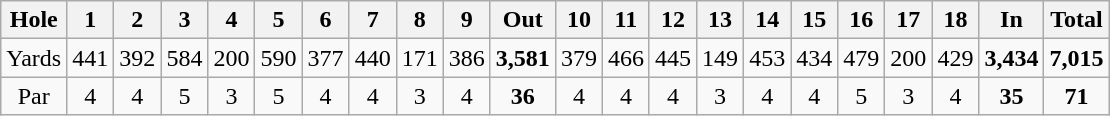<table class="wikitable" style="text-align:center">
<tr>
<th align="left">Hole</th>
<th>1</th>
<th>2</th>
<th>3</th>
<th>4</th>
<th>5</th>
<th>6</th>
<th>7</th>
<th>8</th>
<th>9</th>
<th>Out</th>
<th>10</th>
<th>11</th>
<th>12</th>
<th>13</th>
<th>14</th>
<th>15</th>
<th>16</th>
<th>17</th>
<th>18</th>
<th>In</th>
<th>Total</th>
</tr>
<tr>
<td>Yards</td>
<td>441</td>
<td>392</td>
<td>584</td>
<td>200</td>
<td>590</td>
<td>377</td>
<td>440</td>
<td>171</td>
<td>386</td>
<td><strong>3,581</strong></td>
<td>379</td>
<td>466</td>
<td>445</td>
<td>149</td>
<td>453</td>
<td>434</td>
<td>479</td>
<td>200</td>
<td>429</td>
<td><strong>3,434</strong></td>
<td><strong>7,015</strong></td>
</tr>
<tr>
<td>Par</td>
<td>4</td>
<td>4</td>
<td>5</td>
<td>3</td>
<td>5</td>
<td>4</td>
<td>4</td>
<td>3</td>
<td>4</td>
<td><strong>36</strong></td>
<td>4</td>
<td>4</td>
<td>4</td>
<td>3</td>
<td>4</td>
<td>4</td>
<td>5</td>
<td>3</td>
<td>4</td>
<td><strong>35</strong></td>
<td><strong>71</strong></td>
</tr>
</table>
